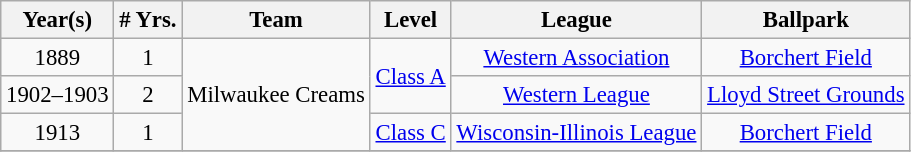<table class="wikitable" style="text-align:center; font-size: 95%;">
<tr>
<th>Year(s)</th>
<th># Yrs.</th>
<th>Team</th>
<th>Level</th>
<th>League</th>
<th>Ballpark</th>
</tr>
<tr>
<td>1889</td>
<td>1</td>
<td rowspan=3>Milwaukee Creams</td>
<td rowspan=2><a href='#'>Class A</a></td>
<td><a href='#'>Western Association</a></td>
<td><a href='#'>Borchert Field</a></td>
</tr>
<tr>
<td>1902–1903</td>
<td>2</td>
<td><a href='#'>Western League</a></td>
<td><a href='#'>Lloyd Street Grounds</a></td>
</tr>
<tr>
<td>1913</td>
<td>1</td>
<td><a href='#'>Class C</a></td>
<td><a href='#'>Wisconsin-Illinois League</a></td>
<td><a href='#'>Borchert Field</a></td>
</tr>
<tr>
</tr>
</table>
